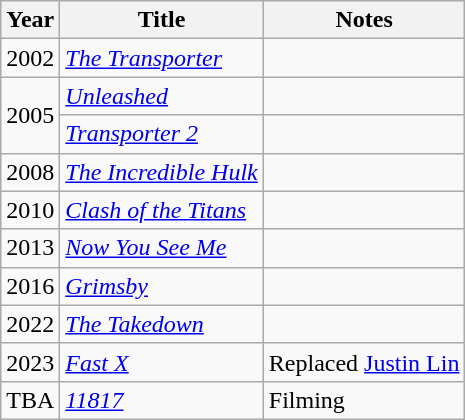<table class="wikitable">
<tr>
<th>Year</th>
<th>Title</th>
<th>Notes</th>
</tr>
<tr>
<td>2002</td>
<td><em><a href='#'>The Transporter</a></em></td>
<td></td>
</tr>
<tr>
<td rowspan=2>2005</td>
<td><em><a href='#'>Unleashed</a></em></td>
<td></td>
</tr>
<tr>
<td><em><a href='#'>Transporter 2</a></em></td>
<td></td>
</tr>
<tr>
<td>2008</td>
<td><em><a href='#'>The Incredible Hulk</a></em></td>
<td></td>
</tr>
<tr>
<td>2010</td>
<td><em><a href='#'>Clash of the Titans</a></em></td>
<td></td>
</tr>
<tr>
<td>2013</td>
<td><em><a href='#'>Now You See Me</a></em></td>
<td></td>
</tr>
<tr>
<td>2016</td>
<td><em><a href='#'>Grimsby</a></em></td>
<td></td>
</tr>
<tr>
<td>2022</td>
<td><em><a href='#'>The Takedown</a></em></td>
<td></td>
</tr>
<tr>
<td>2023</td>
<td><em><a href='#'>Fast X</a></em></td>
<td>Replaced <a href='#'>Justin Lin</a></td>
</tr>
<tr>
<td>TBA</td>
<td><em><a href='#'>11817</a></em></td>
<td>Filming</td>
</tr>
</table>
